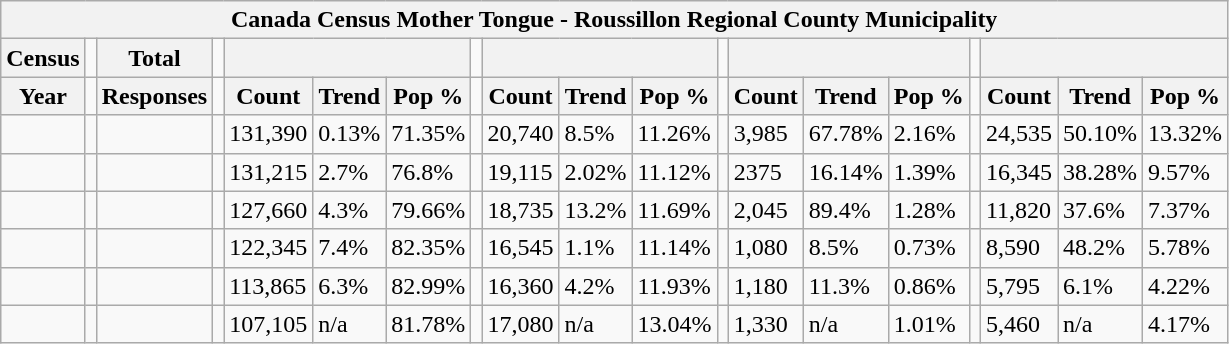<table class="wikitable">
<tr>
<th colspan="19">Canada Census Mother Tongue - Roussillon Regional County Municipality</th>
</tr>
<tr>
<th>Census</th>
<td></td>
<th>Total</th>
<td colspan="1"></td>
<th colspan="3"></th>
<td colspan="1"></td>
<th colspan="3"></th>
<td colspan="1"></td>
<th colspan="3"></th>
<td colspan="1"></td>
<th colspan="3"></th>
</tr>
<tr>
<th>Year</th>
<td></td>
<th>Responses</th>
<td></td>
<th>Count</th>
<th>Trend</th>
<th>Pop %</th>
<td></td>
<th>Count</th>
<th>Trend</th>
<th>Pop %</th>
<td></td>
<th>Count</th>
<th>Trend</th>
<th>Pop %</th>
<td></td>
<th>Count</th>
<th>Trend</th>
<th>Pop %</th>
</tr>
<tr>
<td></td>
<td></td>
<td></td>
<td></td>
<td>131,390</td>
<td> 0.13%</td>
<td>71.35%</td>
<td></td>
<td>20,740</td>
<td> 8.5%</td>
<td>11.26%</td>
<td></td>
<td>3,985</td>
<td> 67.78%</td>
<td>2.16%</td>
<td></td>
<td>24,535</td>
<td> 50.10%</td>
<td>13.32%</td>
</tr>
<tr>
<td></td>
<td></td>
<td></td>
<td></td>
<td>131,215</td>
<td> 2.7%</td>
<td>76.8%</td>
<td></td>
<td>19,115</td>
<td> 2.02%</td>
<td>11.12%</td>
<td></td>
<td>2375</td>
<td> 16.14%</td>
<td>1.39%</td>
<td></td>
<td>16,345</td>
<td> 38.28%</td>
<td>9.57%</td>
</tr>
<tr>
<td></td>
<td></td>
<td></td>
<td></td>
<td>127,660</td>
<td> 4.3%</td>
<td>79.66%</td>
<td></td>
<td>18,735</td>
<td> 13.2%</td>
<td>11.69%</td>
<td></td>
<td>2,045</td>
<td> 89.4%</td>
<td>1.28%</td>
<td></td>
<td>11,820</td>
<td> 37.6%</td>
<td>7.37%</td>
</tr>
<tr>
<td></td>
<td></td>
<td></td>
<td></td>
<td>122,345</td>
<td> 7.4%</td>
<td>82.35%</td>
<td></td>
<td>16,545</td>
<td> 1.1%</td>
<td>11.14%</td>
<td></td>
<td>1,080</td>
<td> 8.5%</td>
<td>0.73%</td>
<td></td>
<td>8,590</td>
<td> 48.2%</td>
<td>5.78%</td>
</tr>
<tr>
<td></td>
<td></td>
<td></td>
<td></td>
<td>113,865</td>
<td> 6.3%</td>
<td>82.99%</td>
<td></td>
<td>16,360</td>
<td> 4.2%</td>
<td>11.93%</td>
<td></td>
<td>1,180</td>
<td> 11.3%</td>
<td>0.86%</td>
<td></td>
<td>5,795</td>
<td> 6.1%</td>
<td>4.22%</td>
</tr>
<tr>
<td></td>
<td></td>
<td></td>
<td></td>
<td>107,105</td>
<td>n/a</td>
<td>81.78%</td>
<td></td>
<td>17,080</td>
<td>n/a</td>
<td>13.04%</td>
<td></td>
<td>1,330</td>
<td>n/a</td>
<td>1.01%</td>
<td></td>
<td>5,460</td>
<td>n/a</td>
<td>4.17%</td>
</tr>
</table>
